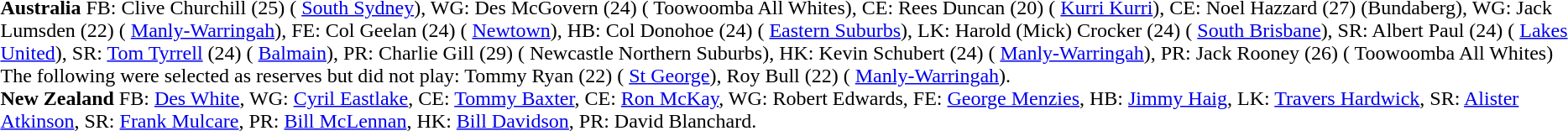<table width="100%" class="mw-collapsible mw-collapsed">
<tr>
<td valign="top" width="50%"><br><strong>Australia</strong> FB: Clive Churchill (25) ( <a href='#'>South Sydney</a>), WG: Des McGovern (24) ( Toowoomba All Whites), CE: Rees Duncan (20) ( <a href='#'>Kurri Kurri</a>), CE: Noel Hazzard (27) (Bundaberg), WG: Jack Lumsden (22) ( <a href='#'>Manly-Warringah</a>), FE: Col Geelan (24) ( <a href='#'>Newtown</a>), HB: Col Donohoe (24) ( <a href='#'>Eastern Suburbs</a>), LK: Harold (Mick) Crocker (24) ( <a href='#'>South Brisbane</a>), SR: Albert Paul (24) ( <a href='#'>Lakes United</a>), SR: <a href='#'>Tom Tyrrell</a> (24) ( <a href='#'>Balmain</a>), PR: Charlie Gill (29) ( Newcastle Northern Suburbs), HK: Kevin Schubert (24) ( <a href='#'>Manly-Warringah</a>), PR: Jack Rooney (26) ( Toowoomba All Whites)<br>
The following were selected as reserves but did not play: Tommy Ryan (22) ( <a href='#'>St George</a>), Roy Bull (22) ( <a href='#'>Manly-Warringah</a>).<br>
<strong>New Zealand</strong> FB: <a href='#'>Des White</a>, WG: <a href='#'>Cyril Eastlake</a>, CE: <a href='#'>Tommy Baxter</a>, CE: <a href='#'>Ron McKay</a>, WG: Robert Edwards, FE: <a href='#'>George Menzies</a>, HB: <a href='#'>Jimmy Haig</a>, LK: <a href='#'>Travers Hardwick</a>, SR: <a href='#'>Alister Atkinson</a>, SR: <a href='#'>Frank Mulcare</a>, PR: <a href='#'>Bill McLennan</a>, HK: <a href='#'>Bill Davidson</a>, PR: David Blanchard.</td>
</tr>
</table>
